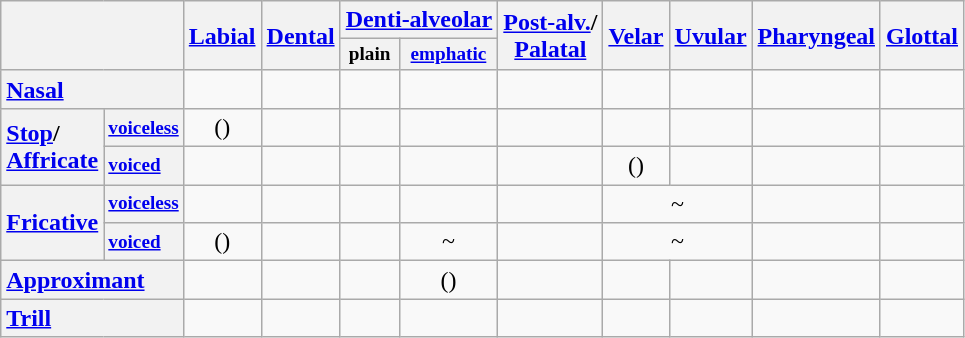<table class="wikitable" style="text-align:center">
<tr>
<th colspan="2" rowspan="2"></th>
<th rowspan="2"><a href='#'>Labial</a></th>
<th rowspan="2"><a href='#'>Dental</a></th>
<th colspan="2"><a href='#'>Denti-alveolar</a></th>
<th rowspan="2"><a href='#'>Post-alv.</a>/<br><a href='#'>Palatal</a></th>
<th rowspan="2"><a href='#'>Velar</a></th>
<th rowspan="2"><a href='#'>Uvular</a></th>
<th rowspan="2"><a href='#'>Pharyngeal</a></th>
<th rowspan="2"><a href='#'>Glottal</a></th>
</tr>
<tr style="font-size: 80%;">
<th>plain</th>
<th><a href='#'>emphatic</a></th>
</tr>
<tr>
<th colspan="2" style="text-align: left;"><a href='#'>Nasal</a></th>
<td></td>
<td></td>
<td></td>
<td></td>
<td></td>
<td></td>
<td></td>
<td></td>
<td></td>
</tr>
<tr>
<th rowspan="2" style="text-align: left;"><a href='#'>Stop</a>/<br><a href='#'>Affricate</a></th>
<th style="text-align: left; font-size: 80%;"><a href='#'>voiceless</a></th>
<td>()</td>
<td></td>
<td></td>
<td></td>
<td></td>
<td></td>
<td></td>
<td></td>
<td></td>
</tr>
<tr>
<th style="text-align: left; font-size: 80%;"><a href='#'>voiced</a></th>
<td></td>
<td></td>
<td></td>
<td></td>
<td></td>
<td>()</td>
<td></td>
<td></td>
<td></td>
</tr>
<tr>
<th rowspan="2" style="text-align: left;"><a href='#'>Fricative</a></th>
<th style="text-align: left; font-size: 80%;"><a href='#'>voiceless</a></th>
<td></td>
<td></td>
<td></td>
<td></td>
<td></td>
<td colspan="2"> ~ </td>
<td></td>
<td></td>
</tr>
<tr>
<th style="text-align: left; font-size: 80%;"><a href='#'>voiced</a></th>
<td>()</td>
<td></td>
<td></td>
<td> ~ </td>
<td></td>
<td colspan="2"> ~ </td>
<td></td>
<td></td>
</tr>
<tr>
<th colspan="2" style="text-align: left;"><a href='#'>Approximant</a></th>
<td></td>
<td></td>
<td></td>
<td>()</td>
<td></td>
<td></td>
<td></td>
<td></td>
<td></td>
</tr>
<tr>
<th colspan="2" style="text-align: left;"><a href='#'>Trill</a></th>
<td></td>
<td></td>
<td></td>
<td></td>
<td></td>
<td></td>
<td></td>
<td></td>
<td></td>
</tr>
</table>
